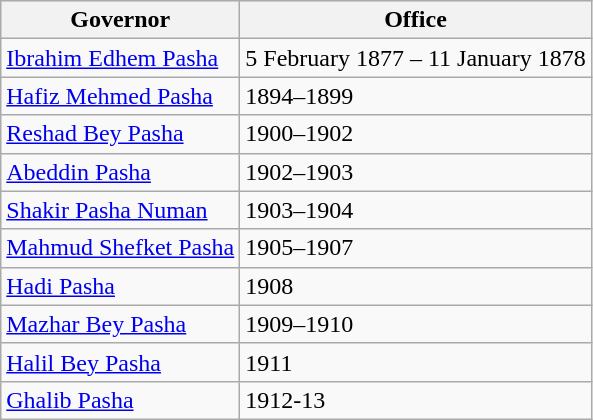<table class="wikitable">
<tr style="background:#efefef;">
<th>Governor</th>
<th>Office</th>
</tr>
<tr>
<td><a href='#'>Ibrahim Edhem Pasha</a><br></td>
<td>5 February 1877 – 11 January 1878</td>
</tr>
<tr>
<td><a href='#'>Hafiz Mehmed Pasha</a></td>
<td>1894–1899</td>
</tr>
<tr>
<td><a href='#'>Reshad Bey Pasha</a></td>
<td>1900–1902</td>
</tr>
<tr>
<td><a href='#'>Abeddin Pasha</a><br></td>
<td>1902–1903</td>
</tr>
<tr>
<td><a href='#'>Shakir Pasha Numan</a></td>
<td>1903–1904</td>
</tr>
<tr>
<td><a href='#'>Mahmud Shefket Pasha</a></td>
<td>1905–1907</td>
</tr>
<tr>
<td><a href='#'>Hadi Pasha</a></td>
<td>1908</td>
</tr>
<tr>
<td><a href='#'>Mazhar Bey Pasha</a></td>
<td>1909–1910</td>
</tr>
<tr>
<td><a href='#'>Halil Bey Pasha</a></td>
<td>1911</td>
</tr>
<tr>
<td><a href='#'>Ghalib Pasha</a></td>
<td>1912-13</td>
</tr>
</table>
